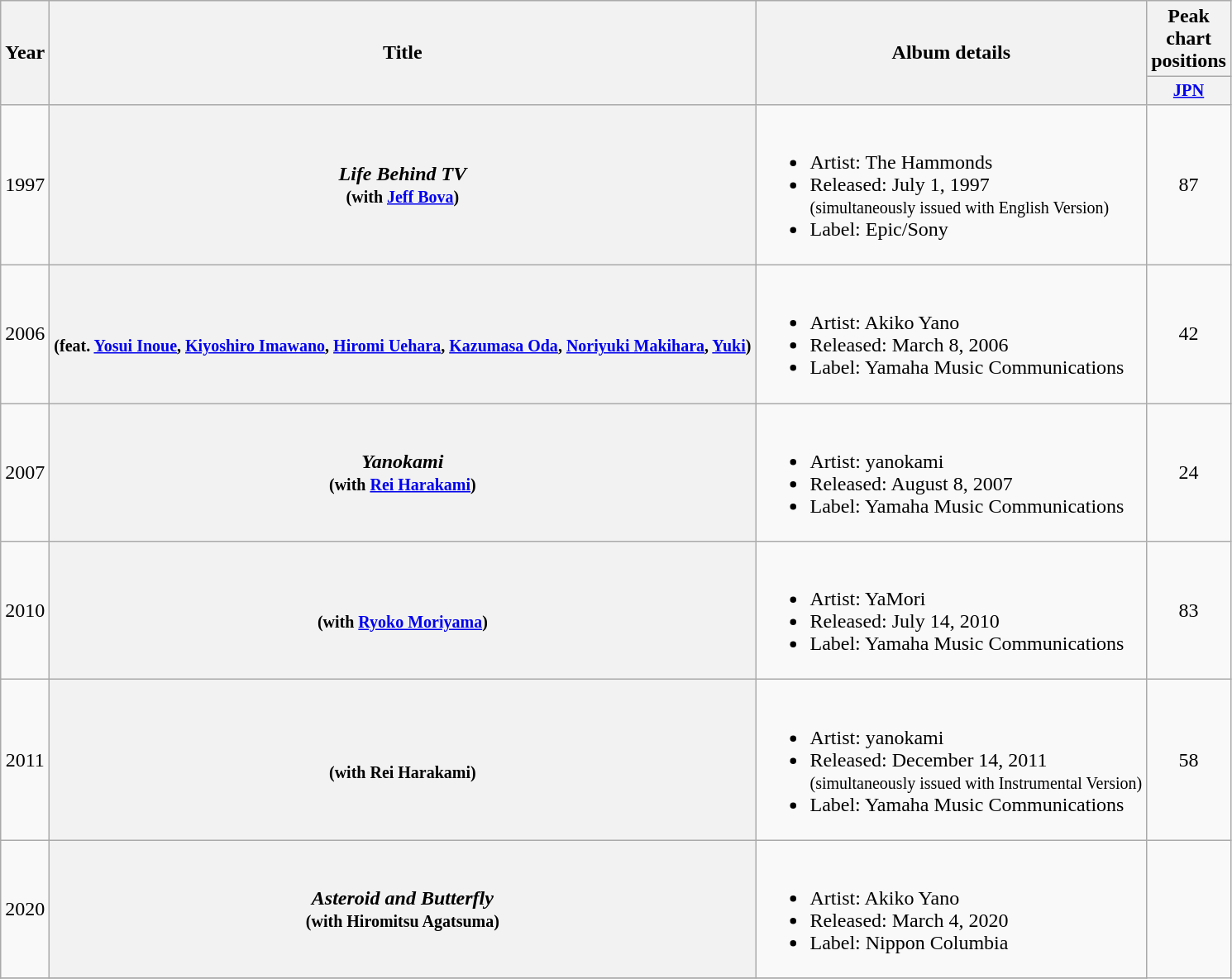<table class="wikitable plainrowheaders" style="text-align:center;">
<tr>
<th rowspan="2">Year</th>
<th rowspan="2">Title</th>
<th rowspan="2">Album details</th>
<th colspan="1">Peak chart positions</th>
</tr>
<tr>
<th style="width:3em;font-size:85%"><a href='#'>JPN</a><br></th>
</tr>
<tr>
<td>1997</td>
<th scope="row"><em>Life Behind TV</em><br><small>(with <a href='#'>Jeff Bova</a>)</small></th>
<td align="left"><br><ul><li>Artist: The Hammonds</li><li>Released: July 1, 1997<br><small>(simultaneously issued with English Version)</small></li><li>Label: Epic/Sony</li></ul></td>
<td>87</td>
</tr>
<tr>
<td>2006</td>
<th scope="row"><br><small>(feat. <a href='#'>Yosui Inoue</a>, <a href='#'>Kiyoshiro Imawano</a>, <a href='#'>Hiromi Uehara</a>, <a href='#'>Kazumasa Oda</a>, <a href='#'>Noriyuki Makihara</a>, <a href='#'>Yuki</a>)</small></th>
<td align="left"><br><ul><li>Artist: Akiko Yano</li><li>Released: March 8, 2006</li><li>Label: Yamaha Music Communications</li></ul></td>
<td>42</td>
</tr>
<tr>
<td>2007</td>
<th scope="row"><em>Yanokami</em><br><small>(with <a href='#'>Rei Harakami</a>)</small></th>
<td align="left"><br><ul><li>Artist: yanokami</li><li>Released: August 8, 2007</li><li>Label: Yamaha Music Communications</li></ul></td>
<td>24</td>
</tr>
<tr>
<td>2010</td>
<th scope="row"><br><small>(with <a href='#'>Ryoko Moriyama</a>)</small></th>
<td align="left"><br><ul><li>Artist: YaMori</li><li>Released: July 14, 2010</li><li>Label: Yamaha Music Communications</li></ul></td>
<td>83</td>
</tr>
<tr>
<td>2011</td>
<th scope="row"><br><small>(with Rei Harakami)</small></th>
<td align="left"><br><ul><li>Artist: yanokami</li><li>Released: December 14, 2011<br><small>(simultaneously issued with Instrumental Version)</small></li><li>Label: Yamaha Music Communications</li></ul></td>
<td>58</td>
</tr>
<tr>
<td>2020</td>
<th scope="row"><em>Asteroid and Butterfly</em><br><small>(with Hiromitsu Agatsuma)</small></th>
<td align="left"><br><ul><li>Artist: Akiko Yano</li><li>Released: March 4, 2020</li><li>Label: Nippon Columbia</li></ul></td>
</tr>
<tr>
</tr>
</table>
